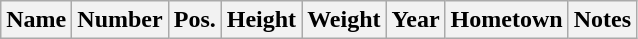<table class="wikitable sortable" border="1">
<tr>
<th>Name</th>
<th>Number</th>
<th>Pos.</th>
<th>Height</th>
<th>Weight</th>
<th>Year</th>
<th>Hometown</th>
<th class="unsortable">Notes</th>
</tr>
</table>
